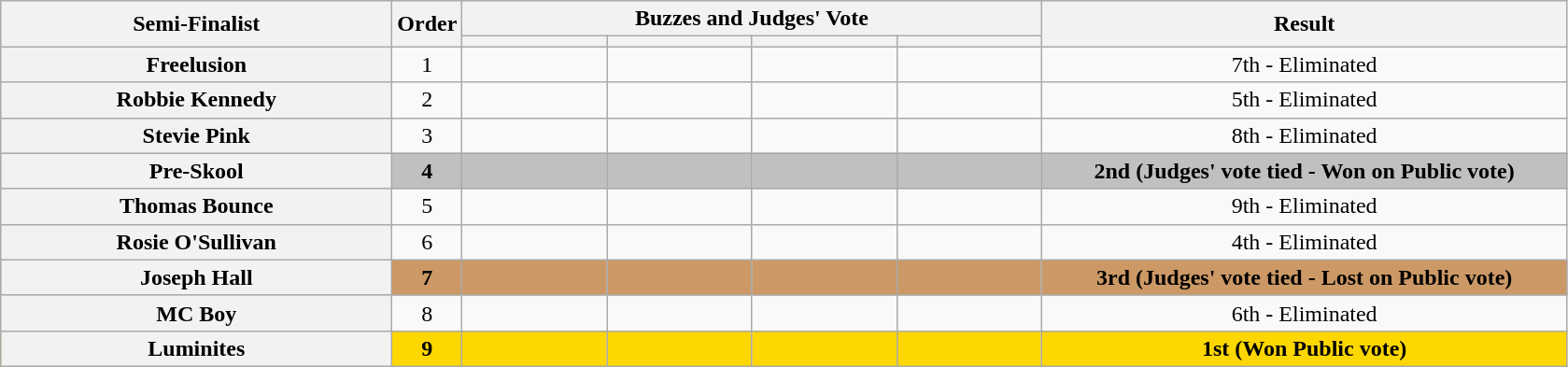<table class="wikitable plainrowheaders sortable" style="text-align:center;">
<tr>
<th scope="col" rowspan="2" class="unsortable" style="width:17em;">Semi-Finalist</th>
<th scope="col" rowspan="2" style="width:1em;">Order</th>
<th scope="col" colspan="4" class="unsortable" style="width:24em;">Buzzes and Judges' Vote</th>
<th scope="col" rowspan="2" style="width:23em;">Result </th>
</tr>
<tr>
<th scope="col" class="unsortable" style="width:6em;"></th>
<th scope="col" class="unsortable" style="width:6em;"></th>
<th scope="col" class="unsortable" style="width:6em;"></th>
<th scope="col" class="unsortable" style="width:6em;"></th>
</tr>
<tr>
<th scope="row">Freelusion</th>
<td>1</td>
<td style="text-align:center;"></td>
<td style="text-align:center;"></td>
<td style="text-align:center;"></td>
<td style="text-align:center;"></td>
<td>7th - Eliminated</td>
</tr>
<tr>
<th scope="row">Robbie Kennedy</th>
<td>2</td>
<td style="text-align:center;"></td>
<td style="text-align:center;"></td>
<td style="text-align:center;"></td>
<td style="text-align:center;"></td>
<td>5th - Eliminated</td>
</tr>
<tr>
<th scope="row">Stevie Pink</th>
<td>3</td>
<td style="text-align:center;"></td>
<td style="text-align:center;"></td>
<td style="text-align:center;"></td>
<td style="text-align:center;"></td>
<td>8th - Eliminated</td>
</tr>
<tr style="background:silver;">
<th scope="row"><strong>Pre-Skool</strong></th>
<td><strong>4</strong></td>
<td style="text-align:center;"></td>
<td style="text-align:center;"></td>
<td style="text-align:center;"></td>
<td style="text-align:center;"></td>
<td><strong>2nd (Judges' vote tied - Won on Public vote)</strong></td>
</tr>
<tr>
<th scope="row">Thomas Bounce</th>
<td>5</td>
<td style="text-align:center;"></td>
<td style="text-align:center;"></td>
<td style="text-align:center;"></td>
<td style="text-align:center;"></td>
<td>9th - Eliminated</td>
</tr>
<tr>
<th scope="row">Rosie O'Sullivan</th>
<td>6</td>
<td style="text-align:center;"></td>
<td style="text-align:center;"></td>
<td style="text-align:center;"></td>
<td style="text-align:center;"></td>
<td>4th - Eliminated</td>
</tr>
<tr style="background:#c96;">
<th scope="row"><strong>Joseph Hall</strong></th>
<td><strong>7</strong></td>
<td style="text-align:center;"></td>
<td style="text-align:center;"></td>
<td style="text-align:center;"></td>
<td style="text-align:center;"></td>
<td><strong>3rd (Judges' vote tied - Lost on Public vote)</strong></td>
</tr>
<tr>
<th scope="row">MC Boy</th>
<td>8</td>
<td style="text-align:center;"></td>
<td style="text-align:center;"></td>
<td style="text-align:center;"></td>
<td style="text-align:center;"></td>
<td>6th - Eliminated</td>
</tr>
<tr style="background:gold;">
<th scope="row"><strong>Luminites</strong></th>
<td><strong>9</strong></td>
<td style="text-align:center;"></td>
<td style="text-align:center;"></td>
<td style="text-align:center;"></td>
<td style="text-align:center;"></td>
<td><strong>1st (Won Public vote)</strong></td>
</tr>
</table>
